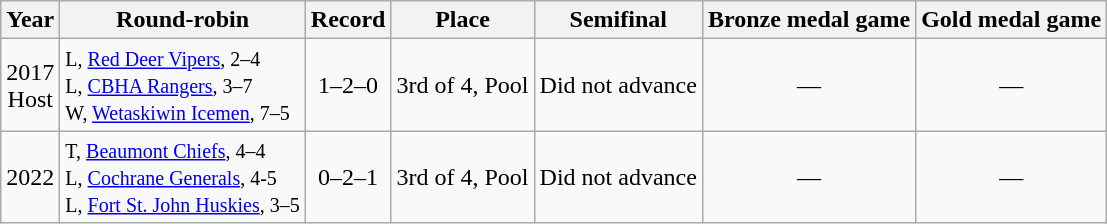<table class="wikitable" style="text-align:center">
<tr>
<th>Year</th>
<th>Round-robin</th>
<th>Record</th>
<th>Place</th>
<th>Semifinal</th>
<th>Bronze medal game</th>
<th>Gold medal game</th>
</tr>
<tr>
<td>2017<br>Host</td>
<td align=left><small>L, <a href='#'>Red Deer Vipers</a>, 2–4<br>L, <a href='#'>CBHA Rangers</a>, 3–7<br>W, <a href='#'>Wetaskiwin Icemen</a>, 7–5</small></td>
<td>1–2–0</td>
<td>3rd of 4, Pool</td>
<td>Did not advance</td>
<td>—</td>
<td>—</td>
</tr>
<tr>
<td>2022<br></td>
<td align=left><small>T, <a href='#'>Beaumont Chiefs</a>, 4–4<br>L, <a href='#'>Cochrane Generals</a>, 4-5<br>L, <a href='#'>Fort St. John Huskies</a>, 3–5</small></td>
<td>0–2–1</td>
<td>3rd of 4, Pool</td>
<td>Did not advance</td>
<td>—</td>
<td>—</td>
</tr>
</table>
